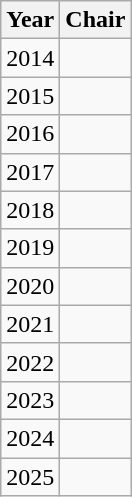<table class="wikitable">
<tr>
<th>Year</th>
<th>Chair</th>
</tr>
<tr>
<td>2014</td>
<td></td>
</tr>
<tr>
<td>2015</td>
<td></td>
</tr>
<tr>
<td>2016</td>
<td></td>
</tr>
<tr>
<td>2017</td>
<td></td>
</tr>
<tr>
<td>2018</td>
<td></td>
</tr>
<tr>
<td>2019</td>
<td></td>
</tr>
<tr>
<td>2020</td>
<td></td>
</tr>
<tr>
<td>2021</td>
<td></td>
</tr>
<tr>
<td>2022</td>
<td></td>
</tr>
<tr>
<td>2023</td>
<td></td>
</tr>
<tr>
<td>2024</td>
<td></td>
</tr>
<tr>
<td>2025</td>
<td></td>
</tr>
</table>
